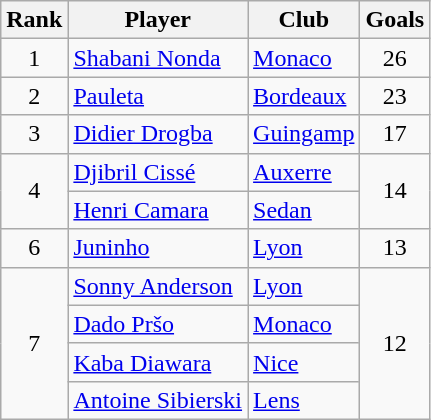<table class="wikitable">
<tr>
<th scope="col">Rank</th>
<th scope="col">Player</th>
<th scope="col">Club</th>
<th scope="col">Goals</th>
</tr>
<tr>
<td style="text-align: center;">1</td>
<td> <a href='#'>Shabani Nonda</a></td>
<td><a href='#'>Monaco</a></td>
<td style="text-align: center;">26</td>
</tr>
<tr>
<td style="text-align: center;">2</td>
<td> <a href='#'>Pauleta</a></td>
<td><a href='#'>Bordeaux</a></td>
<td style="text-align: center;">23</td>
</tr>
<tr>
<td style="text-align: center;">3</td>
<td> <a href='#'>Didier Drogba</a></td>
<td><a href='#'>Guingamp</a></td>
<td style="text-align: center;">17</td>
</tr>
<tr>
<td style="text-align: center;" rowspan="2">4</td>
<td> <a href='#'>Djibril Cissé</a></td>
<td><a href='#'>Auxerre</a></td>
<td style="text-align: center;" rowspan="2">14</td>
</tr>
<tr>
<td> <a href='#'>Henri Camara</a></td>
<td><a href='#'>Sedan</a></td>
</tr>
<tr>
<td style="text-align: center;">6</td>
<td> <a href='#'>Juninho</a></td>
<td><a href='#'>Lyon</a></td>
<td style="text-align: center;">13</td>
</tr>
<tr>
<td style="text-align: center;" rowspan="4">7</td>
<td> <a href='#'>Sonny Anderson</a></td>
<td><a href='#'>Lyon</a></td>
<td style="text-align: center;" rowspan="4">12</td>
</tr>
<tr>
<td> <a href='#'>Dado Pršo</a></td>
<td><a href='#'>Monaco</a></td>
</tr>
<tr>
<td> <a href='#'>Kaba Diawara</a></td>
<td><a href='#'>Nice</a></td>
</tr>
<tr>
<td> <a href='#'>Antoine Sibierski</a></td>
<td><a href='#'>Lens</a></td>
</tr>
</table>
